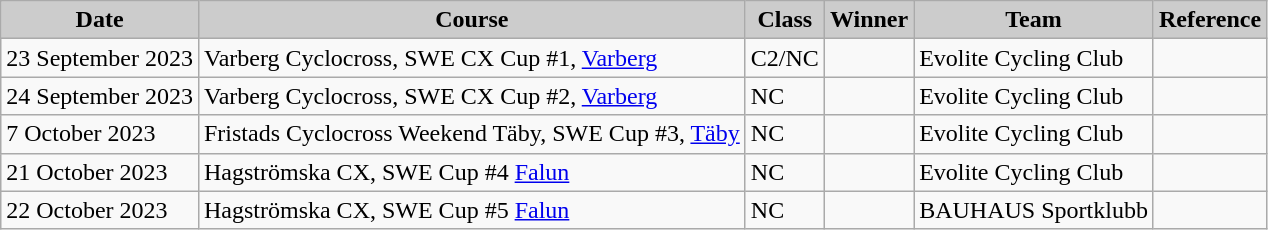<table class="wikitable sortable alternance ">
<tr>
<th scope="col" style="background-color:#CCCCCC;">Date</th>
<th scope="col" style="background-color:#CCCCCC;">Course</th>
<th scope="col" style="background-color:#CCCCCC;">Class</th>
<th scope="col" style="background-color:#CCCCCC;">Winner</th>
<th scope="col" style="background-color:#CCCCCC;">Team</th>
<th scope="col" style="background-color:#CCCCCC;">Reference</th>
</tr>
<tr>
<td>23 September 2023</td>
<td> Varberg Cyclocross, SWE CX Cup #1, <a href='#'>Varberg</a></td>
<td>C2/NC</td>
<td></td>
<td>Evolite Cycling Club</td>
<td></td>
</tr>
<tr>
<td>24 September 2023</td>
<td> Varberg Cyclocross, SWE CX Cup #2, <a href='#'>Varberg</a></td>
<td>NC</td>
<td></td>
<td>Evolite Cycling Club</td>
<td></td>
</tr>
<tr>
<td>7 October 2023</td>
<td> Fristads Cyclocross Weekend Täby, SWE Cup #3, <a href='#'>Täby</a></td>
<td>NC</td>
<td></td>
<td>Evolite Cycling Club</td>
<td></td>
</tr>
<tr>
<td>21 October 2023</td>
<td> Hagströmska CX, SWE Cup #4 <a href='#'>Falun</a></td>
<td>NC</td>
<td></td>
<td>Evolite Cycling Club</td>
<td></td>
</tr>
<tr>
<td>22 October 2023</td>
<td> Hagströmska CX, SWE Cup #5 <a href='#'>Falun</a></td>
<td>NC</td>
<td></td>
<td>BAUHAUS Sportklubb</td>
<td></td>
</tr>
</table>
